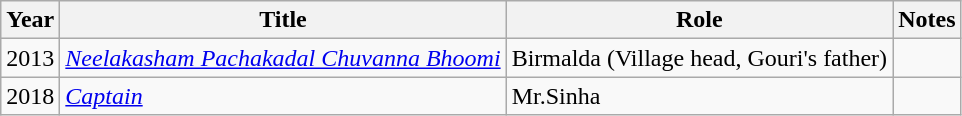<table class="wikitable">
<tr>
<th>Year</th>
<th>Title</th>
<th>Role</th>
<th>Notes</th>
</tr>
<tr>
<td>2013</td>
<td><em><a href='#'>Neelakasham Pachakadal Chuvanna Bhoomi</a></em></td>
<td>Birmalda (Village head, Gouri's father)</td>
<td></td>
</tr>
<tr>
<td>2018</td>
<td><em><a href='#'>Captain</a></em></td>
<td>Mr.Sinha</td>
<td></td>
</tr>
</table>
